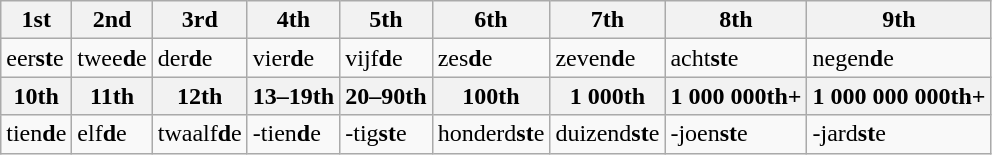<table class="wikitable">
<tr>
<th>1st</th>
<th>2nd</th>
<th>3rd</th>
<th>4th</th>
<th>5th</th>
<th>6th</th>
<th>7th</th>
<th>8th</th>
<th>9th</th>
</tr>
<tr>
<td>eer<strong>st</strong>e</td>
<td>twee<strong>d</strong>e</td>
<td>der<strong>d</strong>e</td>
<td>vier<strong>d</strong>e</td>
<td>vijf<strong>d</strong>e</td>
<td>zes<strong>d</strong>e</td>
<td>zeven<strong>d</strong>e</td>
<td>acht<strong>st</strong>e</td>
<td>negen<strong>d</strong>e</td>
</tr>
<tr>
<th>10th</th>
<th>11th</th>
<th>12th</th>
<th>13–19th</th>
<th>20–90th</th>
<th>100th</th>
<th>1 000th</th>
<th>1 000 000th+</th>
<th>1 000 000 000th+</th>
</tr>
<tr>
<td>tien<strong>d</strong>e</td>
<td>elf<strong>d</strong>e</td>
<td>twaalf<strong>d</strong>e</td>
<td>-tien<strong>d</strong>e</td>
<td>-tig<strong>st</strong>e</td>
<td>honderd<strong>st</strong>e</td>
<td>duizend<strong>st</strong>e</td>
<td>-joen<strong>st</strong>e</td>
<td>-jard<strong>st</strong>e</td>
</tr>
</table>
